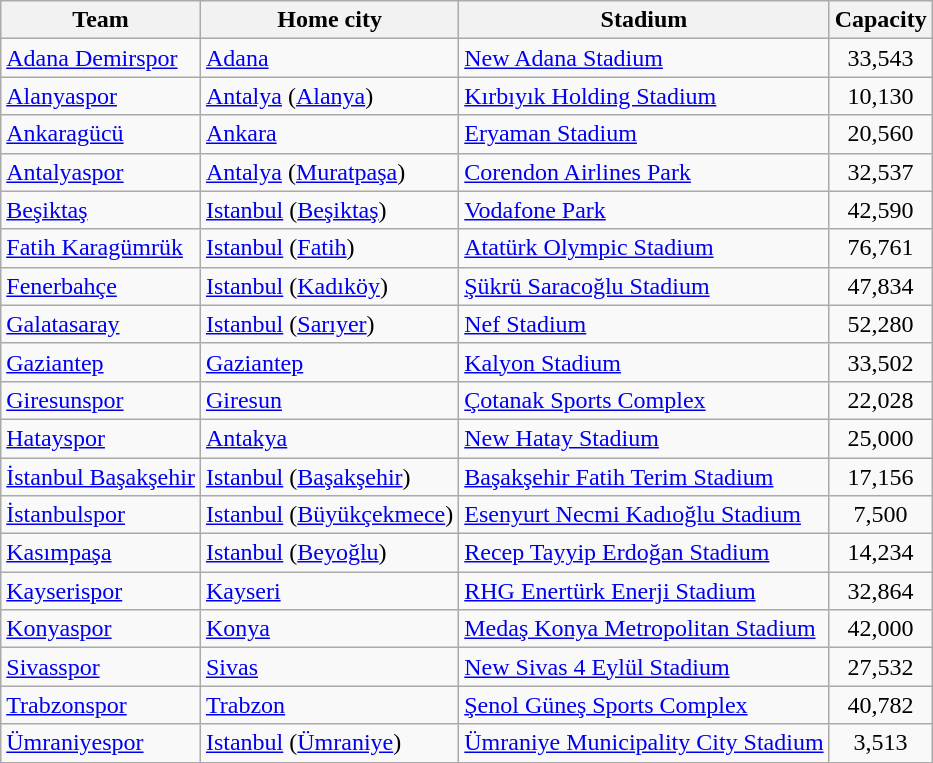<table class="wikitable sortable" style="text-align: left;">
<tr>
<th>Team</th>
<th>Home city</th>
<th>Stadium</th>
<th>Capacity</th>
</tr>
<tr>
<td><a href='#'>Adana Demirspor</a></td>
<td><a href='#'>Adana</a></td>
<td><a href='#'>New Adana Stadium</a></td>
<td align=center>33,543</td>
</tr>
<tr>
<td><a href='#'>Alanyaspor</a></td>
<td><a href='#'>Antalya</a> (<a href='#'>Alanya</a>)</td>
<td><a href='#'>Kırbıyık Holding Stadium</a></td>
<td align=center>10,130</td>
</tr>
<tr>
<td><a href='#'>Ankaragücü</a></td>
<td><a href='#'>Ankara</a></td>
<td><a href='#'>Eryaman Stadium</a></td>
<td align=center>20,560</td>
</tr>
<tr>
<td><a href='#'>Antalyaspor</a></td>
<td><a href='#'>Antalya</a> (<a href='#'>Muratpaşa</a>)</td>
<td><a href='#'>Corendon Airlines Park</a></td>
<td align=center>32,537</td>
</tr>
<tr>
<td><a href='#'>Beşiktaş</a></td>
<td><a href='#'>Istanbul</a> (<a href='#'>Beşiktaş</a>)</td>
<td><a href='#'>Vodafone Park</a></td>
<td align=center>42,590</td>
</tr>
<tr>
<td><a href='#'>Fatih Karagümrük</a></td>
<td><a href='#'>Istanbul</a> (<a href='#'>Fatih</a>)</td>
<td><a href='#'>Atatürk Olympic Stadium</a></td>
<td align="center">76,761</td>
</tr>
<tr>
<td><a href='#'>Fenerbahçe</a></td>
<td><a href='#'>Istanbul</a> (<a href='#'>Kadıköy</a>)</td>
<td><a href='#'>Şükrü Saracoğlu Stadium</a></td>
<td align="center">47,834</td>
</tr>
<tr>
<td><a href='#'>Galatasaray</a></td>
<td><a href='#'>Istanbul</a> (<a href='#'>Sarıyer</a>)</td>
<td><a href='#'>Nef Stadium</a></td>
<td align=center>52,280</td>
</tr>
<tr>
<td><a href='#'>Gaziantep</a></td>
<td><a href='#'>Gaziantep</a></td>
<td><a href='#'>Kalyon Stadium</a></td>
<td align=center>33,502</td>
</tr>
<tr>
<td><a href='#'>Giresunspor</a></td>
<td><a href='#'>Giresun</a></td>
<td><a href='#'>Çotanak Sports Complex</a></td>
<td align="center">22,028</td>
</tr>
<tr>
<td><a href='#'>Hatayspor</a></td>
<td><a href='#'>Antakya</a></td>
<td><a href='#'>New Hatay Stadium</a></td>
<td align="center">25,000</td>
</tr>
<tr>
<td><a href='#'>İstanbul Başakşehir</a></td>
<td><a href='#'>Istanbul</a> (<a href='#'>Başakşehir</a>)</td>
<td><a href='#'>Başakşehir Fatih Terim Stadium</a></td>
<td align=center>17,156</td>
</tr>
<tr>
<td><a href='#'>İstanbulspor</a></td>
<td><a href='#'>Istanbul</a> (<a href='#'>Büyükçekmece</a>)</td>
<td><a href='#'>Esenyurt Necmi Kadıoğlu Stadium</a></td>
<td align="center">7,500</td>
</tr>
<tr>
<td><a href='#'>Kasımpaşa</a></td>
<td><a href='#'>Istanbul</a> (<a href='#'>Beyoğlu</a>)</td>
<td><a href='#'>Recep Tayyip Erdoğan Stadium</a></td>
<td align=center>14,234</td>
</tr>
<tr>
<td><a href='#'>Kayserispor</a></td>
<td><a href='#'>Kayseri</a></td>
<td><a href='#'>RHG Enertürk Enerji Stadium</a></td>
<td align=center>32,864</td>
</tr>
<tr>
<td><a href='#'>Konyaspor</a></td>
<td><a href='#'>Konya</a></td>
<td><a href='#'>Medaş Konya Metropolitan Stadium</a></td>
<td align=center>42,000</td>
</tr>
<tr>
<td><a href='#'>Sivasspor</a></td>
<td><a href='#'>Sivas</a></td>
<td><a href='#'>New Sivas 4 Eylül Stadium</a></td>
<td align=center>27,532</td>
</tr>
<tr>
<td><a href='#'>Trabzonspor</a></td>
<td><a href='#'>Trabzon</a></td>
<td><a href='#'>Şenol Güneş Sports Complex</a></td>
<td align=center>40,782</td>
</tr>
<tr>
<td><a href='#'>Ümraniyespor</a></td>
<td><a href='#'>Istanbul</a> (<a href='#'>Ümraniye</a>)</td>
<td><a href='#'>Ümraniye Municipality City Stadium</a></td>
<td align=center>3,513</td>
</tr>
</table>
